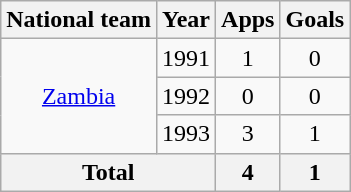<table class="wikitable" style="text-align: center;">
<tr>
<th>National team</th>
<th>Year</th>
<th>Apps</th>
<th>Goals</th>
</tr>
<tr>
<td rowspan="3"><a href='#'>Zambia</a></td>
<td>1991</td>
<td>1</td>
<td>0</td>
</tr>
<tr>
<td>1992</td>
<td>0</td>
<td>0</td>
</tr>
<tr>
<td>1993</td>
<td>3</td>
<td>1</td>
</tr>
<tr>
<th colspan="2">Total</th>
<th>4</th>
<th>1</th>
</tr>
</table>
